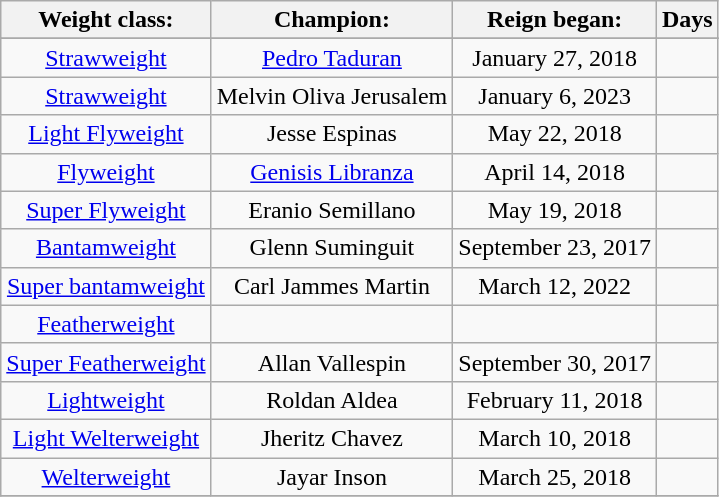<table class="wikitable sortable" style="text-align: center">
<tr>
<th>Weight class:</th>
<th>Champion:</th>
<th>Reign began:</th>
<th>Days</th>
</tr>
<tr>
</tr>
<tr>
<td><a href='#'>Strawweight</a></td>
<td><a href='#'>Pedro Taduran</a></td>
<td>January 27, 2018</td>
<td></td>
</tr>
<tr>
<td><a href='#'>Strawweight</a></td>
<td>Melvin Oliva Jerusalem</td>
<td>January 6, 2023</td>
<td></td>
</tr>
<tr>
<td><a href='#'>Light Flyweight</a></td>
<td>Jesse Espinas</td>
<td>May 22, 2018</td>
<td></td>
</tr>
<tr>
<td><a href='#'>Flyweight</a></td>
<td><a href='#'>Genisis Libranza</a></td>
<td>April 14, 2018</td>
<td></td>
</tr>
<tr>
<td><a href='#'>Super Flyweight</a></td>
<td>Eranio Semillano</td>
<td>May 19, 2018</td>
<td></td>
</tr>
<tr>
<td><a href='#'>Bantamweight</a></td>
<td>Glenn Suminguit</td>
<td>September 23, 2017</td>
<td></td>
</tr>
<tr>
<td><a href='#'>Super bantamweight</a></td>
<td>Carl Jammes Martin</td>
<td>March 12, 2022</td>
<td></td>
</tr>
<tr>
<td><a href='#'>Featherweight</a></td>
<td></td>
<td></td>
<td></td>
</tr>
<tr>
<td><a href='#'>Super Featherweight</a></td>
<td>Allan Vallespin</td>
<td>September 30, 2017</td>
<td></td>
</tr>
<tr>
<td><a href='#'>Lightweight</a></td>
<td>Roldan Aldea</td>
<td>February 11, 2018</td>
<td></td>
</tr>
<tr>
<td><a href='#'>Light Welterweight</a></td>
<td>Jheritz Chavez</td>
<td>March 10, 2018</td>
<td></td>
</tr>
<tr>
<td><a href='#'>Welterweight</a></td>
<td>Jayar Inson</td>
<td>March 25, 2018</td>
<td></td>
</tr>
<tr>
</tr>
</table>
